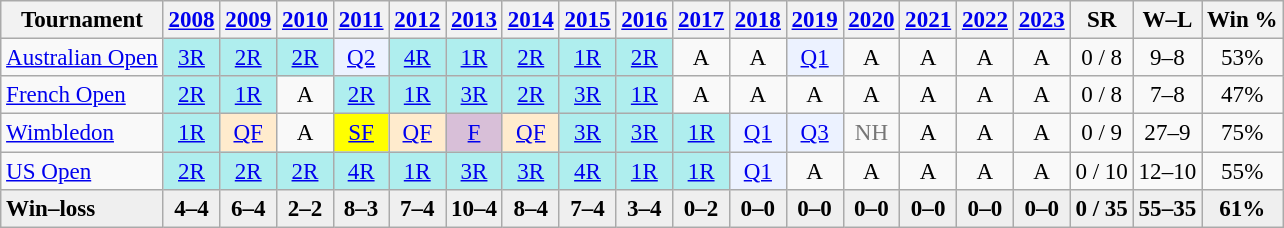<table class="wikitable nowrap" style=font-size:96%;text-align:center>
<tr>
<th>Tournament</th>
<th><a href='#'>2008</a></th>
<th><a href='#'>2009</a></th>
<th><a href='#'>2010</a></th>
<th><a href='#'>2011</a></th>
<th><a href='#'>2012</a></th>
<th><a href='#'>2013</a></th>
<th><a href='#'>2014</a></th>
<th><a href='#'>2015</a></th>
<th><a href='#'>2016</a></th>
<th><a href='#'>2017</a></th>
<th><a href='#'>2018</a></th>
<th><a href='#'>2019</a></th>
<th><a href='#'>2020</a></th>
<th><a href='#'>2021</a></th>
<th><a href='#'>2022</a></th>
<th><a href='#'>2023</a></th>
<th>SR</th>
<th>W–L</th>
<th>Win %</th>
</tr>
<tr>
<td align=left><a href='#'>Australian Open</a></td>
<td bgcolor=afeeee><a href='#'>3R</a></td>
<td bgcolor=afeeee><a href='#'>2R</a></td>
<td bgcolor=afeeee><a href='#'>2R</a></td>
<td bgcolor=ecf2ff><a href='#'>Q2</a></td>
<td bgcolor=afeeee><a href='#'>4R</a></td>
<td bgcolor=afeeee><a href='#'>1R</a></td>
<td bgcolor=afeeee><a href='#'>2R</a></td>
<td bgcolor=afeeee><a href='#'>1R</a></td>
<td bgcolor=afeeee><a href='#'>2R</a></td>
<td>A</td>
<td>A</td>
<td bgcolor=ecf2ff><a href='#'>Q1</a></td>
<td>A</td>
<td>A</td>
<td>A</td>
<td>A</td>
<td>0 / 8</td>
<td>9–8</td>
<td>53%</td>
</tr>
<tr>
<td align=left><a href='#'>French Open</a></td>
<td bgcolor=afeeee><a href='#'>2R</a></td>
<td bgcolor=afeeee><a href='#'>1R</a></td>
<td>A</td>
<td bgcolor=afeeee><a href='#'>2R</a></td>
<td bgcolor=afeeee><a href='#'>1R</a></td>
<td bgcolor=afeeee><a href='#'>3R</a></td>
<td bgcolor=afeeee><a href='#'>2R</a></td>
<td bgcolor=afeeee><a href='#'>3R</a></td>
<td bgcolor=afeeee><a href='#'>1R</a></td>
<td>A</td>
<td>A</td>
<td>A</td>
<td>A</td>
<td>A</td>
<td>A</td>
<td>A</td>
<td>0 / 8</td>
<td>7–8</td>
<td>47%</td>
</tr>
<tr>
<td align=left><a href='#'>Wimbledon</a></td>
<td bgcolor=afeeee><a href='#'>1R</a></td>
<td bgcolor=ffebcd><a href='#'>QF</a></td>
<td>A</td>
<td bgcolor=yellow><a href='#'>SF</a></td>
<td bgcolor=ffebcd><a href='#'>QF</a></td>
<td bgcolor=thistle><a href='#'>F</a></td>
<td bgcolor=ffebcd><a href='#'>QF</a></td>
<td bgcolor=afeeee><a href='#'>3R</a></td>
<td bgcolor=afeeee><a href='#'>3R</a></td>
<td bgcolor=afeeee><a href='#'>1R</a></td>
<td bgcolor=ecf2ff><a href='#'>Q1</a></td>
<td bgcolor=ecf2ff><a href='#'>Q3</a></td>
<td style="color:#767676">NH</td>
<td>A</td>
<td>A</td>
<td>A</td>
<td>0 / 9</td>
<td>27–9</td>
<td>75%</td>
</tr>
<tr>
<td align=left><a href='#'>US Open</a></td>
<td bgcolor=afeeee><a href='#'>2R</a></td>
<td bgcolor=afeeee><a href='#'>2R</a></td>
<td bgcolor=afeeee><a href='#'>2R</a></td>
<td bgcolor=afeeee><a href='#'>4R</a></td>
<td bgcolor=afeeee><a href='#'>1R</a></td>
<td bgcolor=afeeee><a href='#'>3R</a></td>
<td bgcolor=afeeee><a href='#'>3R</a></td>
<td bgcolor=afeeee><a href='#'>4R</a></td>
<td bgcolor=afeeee><a href='#'>1R</a></td>
<td bgcolor=afeeee><a href='#'>1R</a></td>
<td bgcolor=ecf2ff><a href='#'>Q1</a></td>
<td>A</td>
<td>A</td>
<td>A</td>
<td>A</td>
<td>A</td>
<td>0 / 10</td>
<td>12–10</td>
<td>55%</td>
</tr>
<tr style="font-weight:bold; background:#efefef;">
<td style=text-align:left>Win–loss</td>
<td>4–4</td>
<td>6–4</td>
<td>2–2</td>
<td>8–3</td>
<td>7–4</td>
<td>10–4</td>
<td>8–4</td>
<td>7–4</td>
<td>3–4</td>
<td>0–2</td>
<td>0–0</td>
<td>0–0</td>
<td>0–0</td>
<td>0–0</td>
<td>0–0</td>
<td>0–0</td>
<td>0 / 35</td>
<td>55–35</td>
<td>61%</td>
</tr>
</table>
